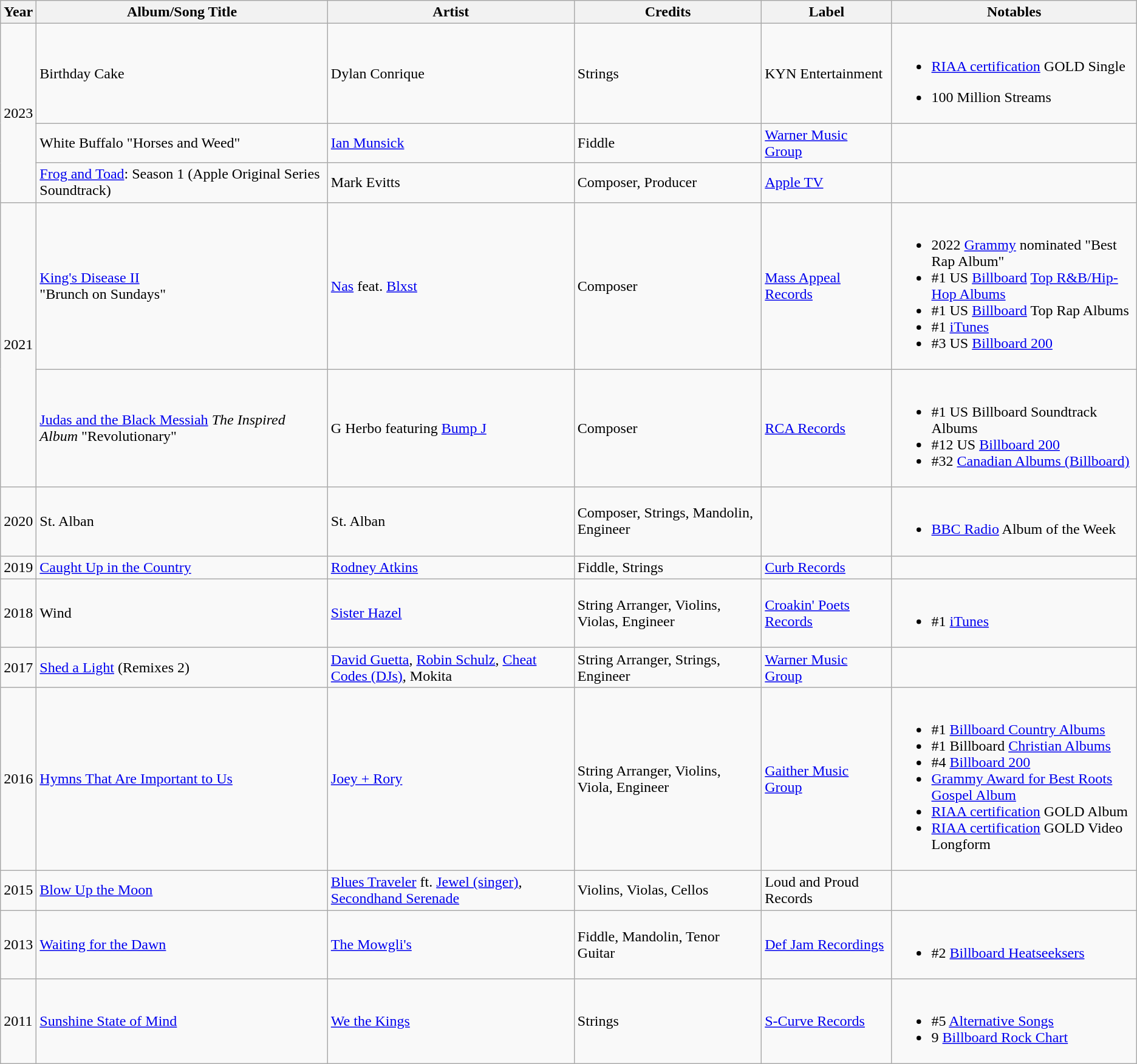<table class="wikitable">
<tr>
<th>Year</th>
<th>Album/Song Title</th>
<th>Artist</th>
<th>Credits</th>
<th>Label</th>
<th>Notables</th>
</tr>
<tr>
<td rowspan="3">2023</td>
<td>Birthday Cake</td>
<td>Dylan Conrique</td>
<td>Strings</td>
<td>KYN Entertainment</td>
<td><br><ul><li><a href='#'>RIAA certification</a> GOLD Single</li></ul><ul><li>100 Million Streams</li></ul></td>
</tr>
<tr>
<td>White Buffalo "Horses and Weed"</td>
<td><a href='#'>Ian Munsick</a></td>
<td>Fiddle</td>
<td><a href='#'>Warner Music Group</a></td>
<td></td>
</tr>
<tr>
<td><a href='#'>Frog and Toad</a>: Season 1 (Apple Original Series Soundtrack)</td>
<td>Mark Evitts</td>
<td>Composer, Producer</td>
<td><a href='#'>Apple TV</a></td>
<td></td>
</tr>
<tr>
<td rowspan="2">2021</td>
<td><a href='#'>King's Disease II</a><br>"Brunch on Sundays"</td>
<td><a href='#'>Nas</a> feat. <a href='#'>Blxst</a></td>
<td>Composer</td>
<td><a href='#'>Mass Appeal Records</a></td>
<td><br><ul><li>2022 <a href='#'>Grammy</a> nominated "Best Rap Album"</li><li>#1 US <a href='#'>Billboard</a> <a href='#'>Top R&B/Hip-Hop Albums</a></li><li>#1 US <a href='#'>Billboard</a> Top Rap Albums</li><li>#1 <a href='#'>iTunes</a></li><li>#3 US <a href='#'>Billboard 200</a></li></ul></td>
</tr>
<tr>
<td><a href='#'>Judas and the Black Messiah</a> <em>The Inspired Album</em> "Revolutionary"</td>
<td>G Herbo featuring <a href='#'>Bump J</a></td>
<td>Composer</td>
<td><a href='#'>RCA Records</a></td>
<td><br><ul><li>#1 US Billboard Soundtrack Albums </li><li>#12 US <a href='#'>Billboard 200</a></li><li>#32 <a href='#'>Canadian Albums (Billboard)</a></li></ul></td>
</tr>
<tr>
<td>2020</td>
<td>St. Alban</td>
<td>St. Alban</td>
<td>Composer, Strings, Mandolin, Engineer</td>
<td></td>
<td><br><ul><li><a href='#'>BBC Radio</a> Album of the Week</li></ul></td>
</tr>
<tr>
<td>2019</td>
<td><a href='#'>Caught Up in the Country</a></td>
<td><a href='#'>Rodney Atkins</a></td>
<td>Fiddle, Strings</td>
<td><a href='#'>Curb Records</a></td>
<td></td>
</tr>
<tr>
<td>2018</td>
<td>Wind</td>
<td><a href='#'>Sister Hazel</a></td>
<td>String Arranger, Violins, Violas, Engineer</td>
<td><a href='#'>Croakin' Poets Records</a></td>
<td><br><ul><li>#1 <a href='#'>iTunes</a></li></ul></td>
</tr>
<tr>
<td>2017</td>
<td><a href='#'>Shed a Light</a> (Remixes 2)</td>
<td><a href='#'>David Guetta</a>, <a href='#'>Robin Schulz</a>, <a href='#'>Cheat Codes (DJs)</a>, Mokita</td>
<td>String Arranger, Strings, Engineer</td>
<td><a href='#'>Warner Music Group</a></td>
<td></td>
</tr>
<tr>
<td>2016</td>
<td><a href='#'>Hymns That Are Important to Us</a></td>
<td><a href='#'>Joey + Rory</a></td>
<td>String Arranger, Violins, Viola, Engineer</td>
<td><a href='#'>Gaither Music Group</a></td>
<td><br><ul><li>#1 <a href='#'>Billboard Country Albums</a></li><li>#1 Billboard <a href='#'>Christian Albums</a></li><li>#4 <a href='#'>Billboard 200</a></li><li><a href='#'>Grammy Award for Best Roots Gospel Album</a></li><li><a href='#'>RIAA certification</a> GOLD Album</li><li><a href='#'>RIAA certification</a> GOLD Video Longform</li></ul></td>
</tr>
<tr>
<td>2015</td>
<td><a href='#'>Blow Up the Moon</a></td>
<td><a href='#'>Blues Traveler</a> ft. <a href='#'>Jewel (singer)</a>, <a href='#'>Secondhand Serenade</a></td>
<td>Violins, Violas, Cellos</td>
<td>Loud and Proud Records</td>
<td></td>
</tr>
<tr>
<td>2013</td>
<td><a href='#'>Waiting for the Dawn</a></td>
<td><a href='#'>The Mowgli's</a></td>
<td>Fiddle, Mandolin, Tenor Guitar</td>
<td><a href='#'>Def Jam Recordings</a></td>
<td><br><ul><li>#2 <a href='#'>Billboard Heatseeksers</a></li></ul></td>
</tr>
<tr>
<td>2011</td>
<td><a href='#'>Sunshine State of Mind</a></td>
<td><a href='#'>We the Kings</a></td>
<td>Strings</td>
<td><a href='#'>S-Curve Records</a></td>
<td><br><ul><li>#5 <a href='#'>Alternative Songs</a></li><li>9 <a href='#'>Billboard Rock Chart</a></li></ul></td>
</tr>
</table>
